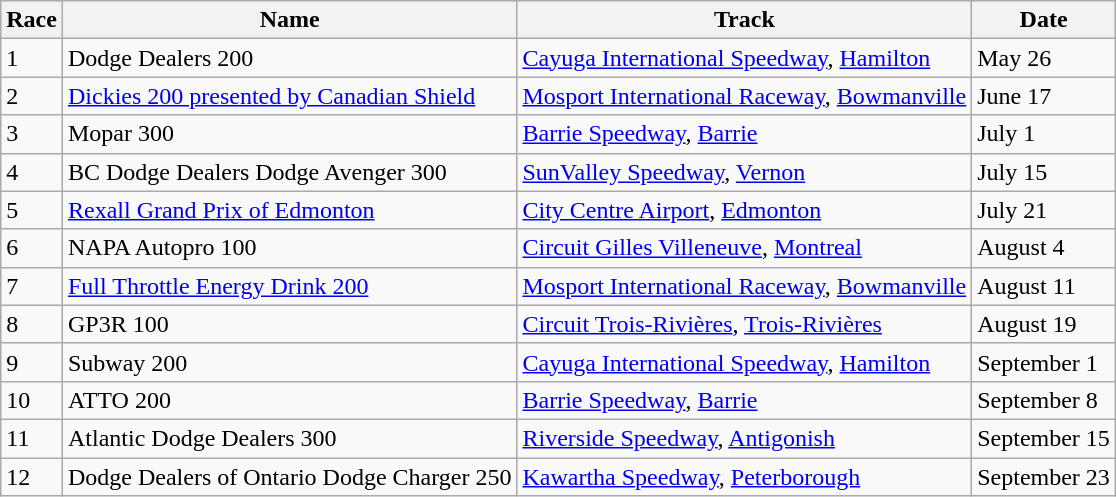<table class="wikitable">
<tr>
<th>Race</th>
<th>Name</th>
<th>Track</th>
<th>Date</th>
</tr>
<tr>
<td>1</td>
<td>Dodge Dealers 200</td>
<td><a href='#'>Cayuga International Speedway</a>, <a href='#'>Hamilton</a></td>
<td>May 26</td>
</tr>
<tr>
<td>2</td>
<td><a href='#'>Dickies 200 presented by Canadian Shield</a></td>
<td><a href='#'>Mosport International Raceway</a>, <a href='#'>Bowmanville</a></td>
<td>June 17</td>
</tr>
<tr>
<td>3</td>
<td>Mopar 300</td>
<td><a href='#'>Barrie Speedway</a>, <a href='#'>Barrie</a></td>
<td>July 1</td>
</tr>
<tr>
<td>4</td>
<td>BC Dodge Dealers Dodge Avenger 300</td>
<td><a href='#'>SunValley Speedway</a>, <a href='#'>Vernon</a></td>
<td>July 15</td>
</tr>
<tr>
<td>5</td>
<td><a href='#'>Rexall Grand Prix of Edmonton</a></td>
<td><a href='#'>City Centre Airport</a>, <a href='#'>Edmonton</a></td>
<td>July 21</td>
</tr>
<tr>
<td>6</td>
<td>NAPA Autopro 100</td>
<td><a href='#'>Circuit Gilles Villeneuve</a>, <a href='#'>Montreal</a></td>
<td>August 4</td>
</tr>
<tr>
<td>7</td>
<td><a href='#'>Full Throttle Energy Drink 200</a></td>
<td><a href='#'>Mosport International Raceway</a>, <a href='#'>Bowmanville</a></td>
<td>August 11</td>
</tr>
<tr>
<td>8</td>
<td>GP3R 100</td>
<td><a href='#'>Circuit Trois-Rivières</a>, <a href='#'>Trois-Rivières</a></td>
<td>August 19</td>
</tr>
<tr>
<td>9</td>
<td>Subway 200</td>
<td><a href='#'>Cayuga International Speedway</a>, <a href='#'>Hamilton</a></td>
<td>September 1</td>
</tr>
<tr>
<td>10</td>
<td>ATTO 200</td>
<td><a href='#'>Barrie Speedway</a>, <a href='#'>Barrie</a></td>
<td>September 8</td>
</tr>
<tr>
<td>11</td>
<td>Atlantic Dodge Dealers 300</td>
<td><a href='#'>Riverside Speedway</a>, <a href='#'>Antigonish</a></td>
<td>September 15</td>
</tr>
<tr>
<td>12</td>
<td>Dodge Dealers of Ontario Dodge Charger 250</td>
<td><a href='#'>Kawartha Speedway</a>, <a href='#'>Peterborough</a></td>
<td>September 23</td>
</tr>
</table>
